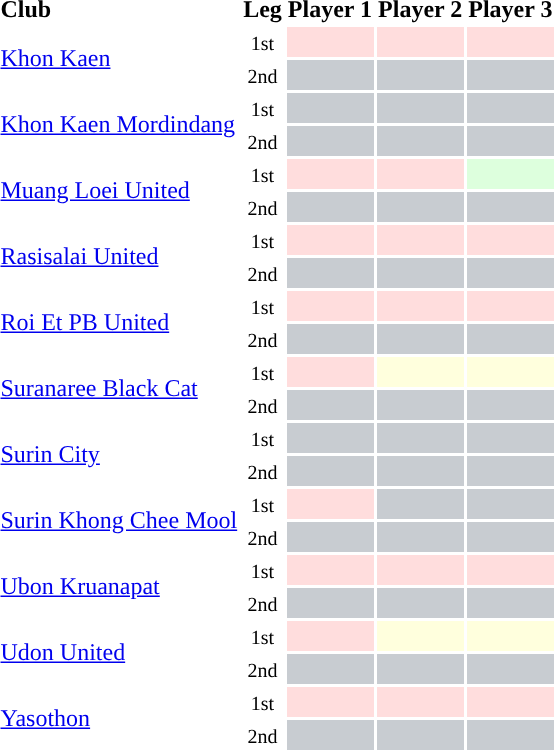<table class="sortable" style="text-align:left">
<tr>
<th>Club</th>
<th>Leg</th>
<th>Player 1</th>
<th>Player 2</th>
<th>Player 3</th>
</tr>
<tr>
<td rowspan="2"><a href='#'>Khon Kaen</a></td>
<td align="center"><small>1st</small></td>
<td bgcolor="#ffdddd"></td>
<td bgcolor="#ffdddd"></td>
<td bgcolor="#ffdddd"></td>
</tr>
<tr>
<td align="center"><small>2nd</small></td>
<td bgcolor="#c8ccd1"></td>
<td bgcolor="#c8ccd1"></td>
<td bgcolor="#c8ccd1"></td>
</tr>
<tr>
<td rowspan="2"><a href='#'>Khon Kaen Mordindang</a></td>
<td align="center"><small>1st</small></td>
<td bgcolor="#c8ccd1"></td>
<td bgcolor="#c8ccd1"></td>
<td bgcolor="#c8ccd1"></td>
</tr>
<tr>
<td align="center"><small>2nd</small></td>
<td bgcolor="#c8ccd1"></td>
<td bgcolor="#c8ccd1"></td>
<td bgcolor="#c8ccd1"></td>
</tr>
<tr>
<td rowspan="2"><a href='#'>Muang Loei United</a></td>
<td align="center"><small>1st</small></td>
<td bgcolor="#ffdddd"></td>
<td bgcolor="#ffdddd"></td>
<td bgcolor="#ddffdd"></td>
</tr>
<tr>
<td align="center"><small>2nd</small></td>
<td bgcolor="#c8ccd1"></td>
<td bgcolor="#c8ccd1"></td>
<td bgcolor="#c8ccd1"></td>
</tr>
<tr>
<td rowspan="2"><a href='#'>Rasisalai United</a></td>
<td align="center"><small>1st</small></td>
<td bgcolor="#ffdddd"></td>
<td bgcolor="#ffdddd"></td>
<td bgcolor="#ffdddd"></td>
</tr>
<tr>
<td align="center"><small>2nd</small></td>
<td bgcolor="#c8ccd1"></td>
<td bgcolor="#c8ccd1"></td>
<td bgcolor="#c8ccd1"></td>
</tr>
<tr>
<td rowspan="2"><a href='#'>Roi Et PB United</a></td>
<td align="center"><small>1st</small></td>
<td bgcolor="#ffdddd"></td>
<td bgcolor="#ffdddd"></td>
<td bgcolor="#ffdddd"></td>
</tr>
<tr>
<td align="center"><small>2nd</small></td>
<td bgcolor="#c8ccd1"></td>
<td bgcolor="#c8ccd1"></td>
<td bgcolor="#c8ccd1"></td>
</tr>
<tr>
<td rowspan="2"><a href='#'>Suranaree Black Cat</a></td>
<td align="center"><small>1st</small></td>
<td bgcolor="#ffdddd"></td>
<td bgcolor="#ffffdd"></td>
<td bgcolor="#ffffdd"></td>
</tr>
<tr>
<td align="center"><small>2nd</small></td>
<td bgcolor="#c8ccd1"></td>
<td bgcolor="#c8ccd1"></td>
<td bgcolor="#c8ccd1"></td>
</tr>
<tr>
<td rowspan="2"><a href='#'>Surin City</a></td>
<td align="center"><small>1st</small></td>
<td bgcolor="#c8ccd1"></td>
<td bgcolor="#c8ccd1"></td>
<td bgcolor="#c8ccd1"></td>
</tr>
<tr>
<td align="center"><small>2nd</small></td>
<td bgcolor="#c8ccd1"></td>
<td bgcolor="#c8ccd1"></td>
<td bgcolor="#c8ccd1"></td>
</tr>
<tr>
<td rowspan="2"><a href='#'>Surin Khong Chee Mool</a></td>
<td align="center"><small>1st</small></td>
<td bgcolor="#ffdddd"></td>
<td bgcolor="#c8ccd1"></td>
<td bgcolor="#c8ccd1"></td>
</tr>
<tr>
<td align="center"><small>2nd</small></td>
<td bgcolor="#c8ccd1"></td>
<td bgcolor="#c8ccd1"></td>
<td bgcolor="#c8ccd1"></td>
</tr>
<tr>
<td rowspan="2"><a href='#'>Ubon Kruanapat</a></td>
<td align="center"><small>1st</small></td>
<td bgcolor="#ffdddd"></td>
<td bgcolor="#ffdddd"></td>
<td bgcolor="#ffdddd"></td>
</tr>
<tr>
<td align="center"><small>2nd</small></td>
<td bgcolor="#c8ccd1"></td>
<td bgcolor="#c8ccd1"></td>
<td bgcolor="#c8ccd1"></td>
</tr>
<tr>
<td rowspan="2"><a href='#'>Udon United</a></td>
<td align="center"><small>1st</small></td>
<td bgcolor="#ffdddd"></td>
<td bgcolor="#ffffdd"></td>
<td bgcolor="#ffffdd"></td>
</tr>
<tr>
<td align="center"><small>2nd</small></td>
<td bgcolor="#c8ccd1"></td>
<td bgcolor="#c8ccd1"></td>
<td bgcolor="#c8ccd1"></td>
</tr>
<tr>
<td rowspan="2"><a href='#'>Yasothon</a></td>
<td align="center"><small>1st</small></td>
<td bgcolor="#ffdddd"></td>
<td bgcolor="#ffdddd"></td>
<td bgcolor="#ffdddd"></td>
</tr>
<tr>
<td align="center"><small>2nd</small></td>
<td bgcolor="#c8ccd1"></td>
<td bgcolor="#c8ccd1"></td>
<td bgcolor="#c8ccd1"></td>
</tr>
</table>
